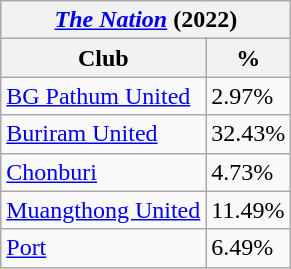<table class="wikitable sortable">
<tr>
<th colspan="2"><em><a href='#'>The Nation</a></em> (2022)</th>
</tr>
<tr>
<th>Club</th>
<th>%</th>
</tr>
<tr>
<td><a href='#'>BG Pathum United</a></td>
<td>2.97%</td>
</tr>
<tr>
<td><a href='#'>Buriram United</a></td>
<td>32.43%</td>
</tr>
<tr>
<td><a href='#'>Chonburi</a></td>
<td>4.73%</td>
</tr>
<tr>
<td><a href='#'>Muangthong United</a></td>
<td>11.49%</td>
</tr>
<tr>
<td><a href='#'>Port</a></td>
<td>6.49%</td>
</tr>
</table>
